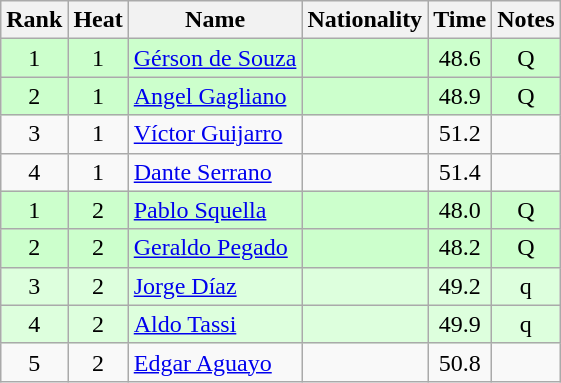<table class="wikitable sortable" style="text-align:center">
<tr>
<th>Rank</th>
<th>Heat</th>
<th>Name</th>
<th>Nationality</th>
<th>Time</th>
<th>Notes</th>
</tr>
<tr bgcolor=ccffcc>
<td>1</td>
<td>1</td>
<td align=left><a href='#'>Gérson de Souza</a></td>
<td align=left></td>
<td>48.6</td>
<td>Q</td>
</tr>
<tr bgcolor=ccffcc>
<td>2</td>
<td>1</td>
<td align=left><a href='#'>Angel Gagliano</a></td>
<td align=left></td>
<td>48.9</td>
<td>Q</td>
</tr>
<tr>
<td>3</td>
<td>1</td>
<td align=left><a href='#'>Víctor Guijarro</a></td>
<td align=left></td>
<td>51.2</td>
<td></td>
</tr>
<tr>
<td>4</td>
<td>1</td>
<td align=left><a href='#'>Dante Serrano</a></td>
<td align=left></td>
<td>51.4</td>
<td></td>
</tr>
<tr bgcolor=ccffcc>
<td>1</td>
<td>2</td>
<td align=left><a href='#'>Pablo Squella</a></td>
<td align=left></td>
<td>48.0</td>
<td>Q</td>
</tr>
<tr bgcolor=ccffcc>
<td>2</td>
<td>2</td>
<td align=left><a href='#'>Geraldo Pegado</a></td>
<td align=left></td>
<td>48.2</td>
<td>Q</td>
</tr>
<tr bgcolor=ddffdd>
<td>3</td>
<td>2</td>
<td align=left><a href='#'>Jorge Díaz</a></td>
<td align=left></td>
<td>49.2</td>
<td>q</td>
</tr>
<tr bgcolor=ddffdd>
<td>4</td>
<td>2</td>
<td align=left><a href='#'>Aldo Tassi</a></td>
<td align=left></td>
<td>49.9</td>
<td>q</td>
</tr>
<tr>
<td>5</td>
<td>2</td>
<td align=left><a href='#'>Edgar Aguayo</a></td>
<td align=left></td>
<td>50.8</td>
<td></td>
</tr>
</table>
